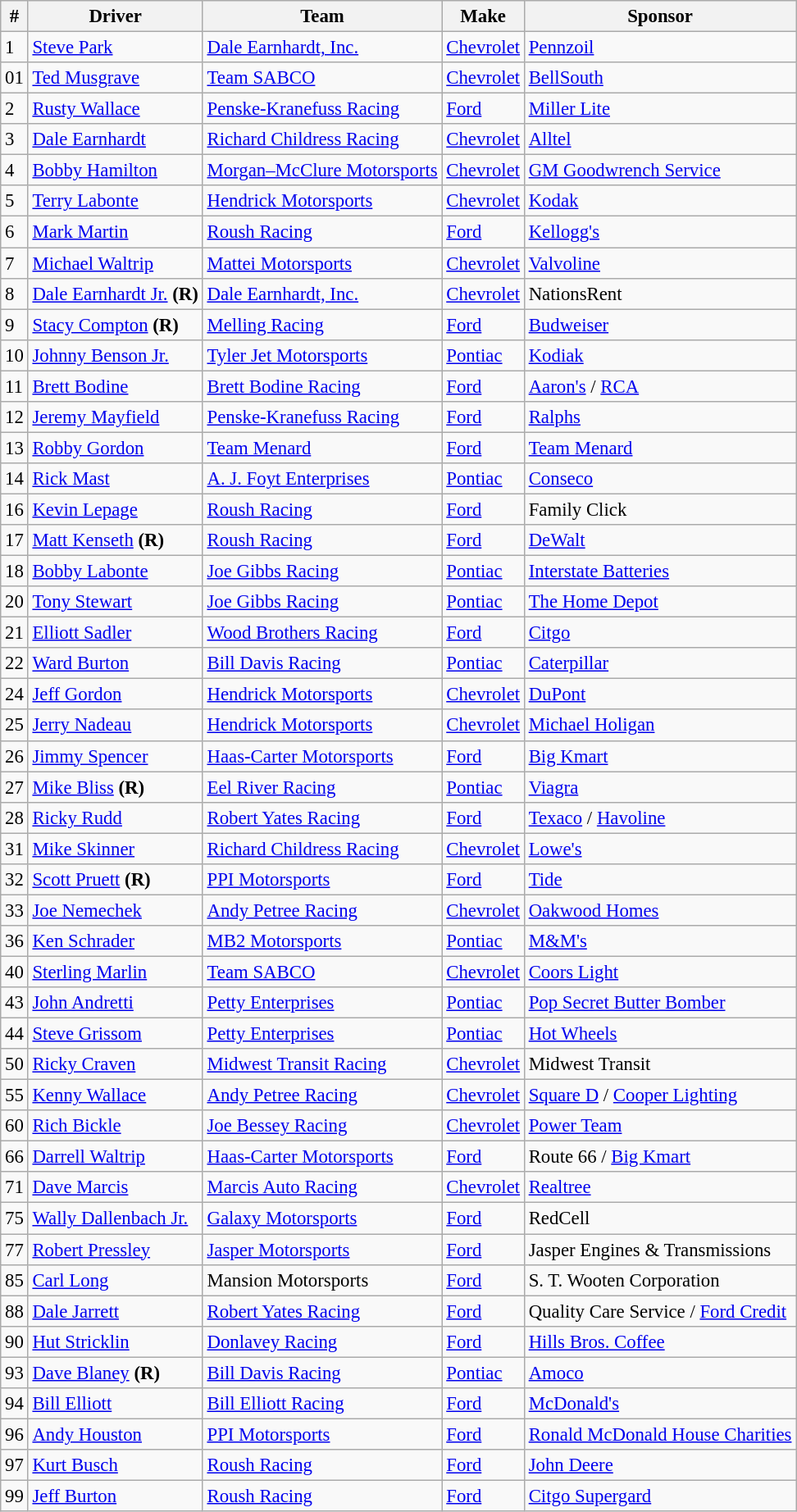<table class="wikitable" style="font-size:95%">
<tr>
<th>#</th>
<th>Driver</th>
<th>Team</th>
<th>Make</th>
<th>Sponsor</th>
</tr>
<tr>
<td>1</td>
<td><a href='#'>Steve Park</a></td>
<td><a href='#'>Dale Earnhardt, Inc.</a></td>
<td><a href='#'>Chevrolet</a></td>
<td><a href='#'>Pennzoil</a></td>
</tr>
<tr>
<td>01</td>
<td><a href='#'>Ted Musgrave</a></td>
<td><a href='#'>Team SABCO</a></td>
<td><a href='#'>Chevrolet</a></td>
<td><a href='#'>BellSouth</a></td>
</tr>
<tr>
<td>2</td>
<td><a href='#'>Rusty Wallace</a></td>
<td><a href='#'>Penske-Kranefuss Racing</a></td>
<td><a href='#'>Ford</a></td>
<td><a href='#'>Miller Lite</a></td>
</tr>
<tr>
<td>3</td>
<td><a href='#'>Dale Earnhardt</a></td>
<td><a href='#'>Richard Childress Racing</a></td>
<td><a href='#'>Chevrolet</a></td>
<td><a href='#'>Alltel</a></td>
</tr>
<tr>
<td>4</td>
<td><a href='#'>Bobby Hamilton</a></td>
<td><a href='#'>Morgan–McClure Motorsports</a></td>
<td><a href='#'>Chevrolet</a></td>
<td><a href='#'>GM Goodwrench Service</a></td>
</tr>
<tr>
<td>5</td>
<td><a href='#'>Terry Labonte</a></td>
<td><a href='#'>Hendrick Motorsports</a></td>
<td><a href='#'>Chevrolet</a></td>
<td><a href='#'>Kodak</a></td>
</tr>
<tr>
<td>6</td>
<td><a href='#'>Mark Martin</a></td>
<td><a href='#'>Roush Racing</a></td>
<td><a href='#'>Ford</a></td>
<td><a href='#'>Kellogg's</a></td>
</tr>
<tr>
<td>7</td>
<td><a href='#'>Michael Waltrip</a></td>
<td><a href='#'>Mattei Motorsports</a></td>
<td><a href='#'>Chevrolet</a></td>
<td><a href='#'>Valvoline</a></td>
</tr>
<tr>
<td>8</td>
<td><a href='#'>Dale Earnhardt Jr.</a> <strong>(R)</strong></td>
<td><a href='#'>Dale Earnhardt, Inc.</a></td>
<td><a href='#'>Chevrolet</a></td>
<td>NationsRent</td>
</tr>
<tr>
<td>9</td>
<td><a href='#'>Stacy Compton</a> <strong>(R)</strong></td>
<td><a href='#'>Melling Racing</a></td>
<td><a href='#'>Ford</a></td>
<td><a href='#'>Budweiser</a></td>
</tr>
<tr>
<td>10</td>
<td><a href='#'>Johnny Benson Jr.</a></td>
<td><a href='#'>Tyler Jet Motorsports</a></td>
<td><a href='#'>Pontiac</a></td>
<td><a href='#'>Kodiak</a></td>
</tr>
<tr>
<td>11</td>
<td><a href='#'>Brett Bodine</a></td>
<td><a href='#'>Brett Bodine Racing</a></td>
<td><a href='#'>Ford</a></td>
<td><a href='#'>Aaron's</a> / <a href='#'>RCA</a></td>
</tr>
<tr>
<td>12</td>
<td><a href='#'>Jeremy Mayfield</a></td>
<td><a href='#'>Penske-Kranefuss Racing</a></td>
<td><a href='#'>Ford</a></td>
<td><a href='#'>Ralphs</a></td>
</tr>
<tr>
<td>13</td>
<td><a href='#'>Robby Gordon</a></td>
<td><a href='#'>Team Menard</a></td>
<td><a href='#'>Ford</a></td>
<td><a href='#'>Team Menard</a></td>
</tr>
<tr>
<td>14</td>
<td><a href='#'>Rick Mast</a></td>
<td><a href='#'>A. J. Foyt Enterprises</a></td>
<td><a href='#'>Pontiac</a></td>
<td><a href='#'>Conseco</a></td>
</tr>
<tr>
<td>16</td>
<td><a href='#'>Kevin Lepage</a></td>
<td><a href='#'>Roush Racing</a></td>
<td><a href='#'>Ford</a></td>
<td>Family Click</td>
</tr>
<tr>
<td>17</td>
<td><a href='#'>Matt Kenseth</a> <strong>(R)</strong></td>
<td><a href='#'>Roush Racing</a></td>
<td><a href='#'>Ford</a></td>
<td><a href='#'>DeWalt</a></td>
</tr>
<tr>
<td>18</td>
<td><a href='#'>Bobby Labonte</a></td>
<td><a href='#'>Joe Gibbs Racing</a></td>
<td><a href='#'>Pontiac</a></td>
<td><a href='#'>Interstate Batteries</a></td>
</tr>
<tr>
<td>20</td>
<td><a href='#'>Tony Stewart</a></td>
<td><a href='#'>Joe Gibbs Racing</a></td>
<td><a href='#'>Pontiac</a></td>
<td><a href='#'>The Home Depot</a></td>
</tr>
<tr>
<td>21</td>
<td><a href='#'>Elliott Sadler</a></td>
<td><a href='#'>Wood Brothers Racing</a></td>
<td><a href='#'>Ford</a></td>
<td><a href='#'>Citgo</a></td>
</tr>
<tr>
<td>22</td>
<td><a href='#'>Ward Burton</a></td>
<td><a href='#'>Bill Davis Racing</a></td>
<td><a href='#'>Pontiac</a></td>
<td><a href='#'>Caterpillar</a></td>
</tr>
<tr>
<td>24</td>
<td><a href='#'>Jeff Gordon</a></td>
<td><a href='#'>Hendrick Motorsports</a></td>
<td><a href='#'>Chevrolet</a></td>
<td><a href='#'>DuPont</a></td>
</tr>
<tr>
<td>25</td>
<td><a href='#'>Jerry Nadeau</a></td>
<td><a href='#'>Hendrick Motorsports</a></td>
<td><a href='#'>Chevrolet</a></td>
<td><a href='#'>Michael Holigan</a></td>
</tr>
<tr>
<td>26</td>
<td><a href='#'>Jimmy Spencer</a></td>
<td><a href='#'>Haas-Carter Motorsports</a></td>
<td><a href='#'>Ford</a></td>
<td><a href='#'>Big Kmart</a></td>
</tr>
<tr>
<td>27</td>
<td><a href='#'>Mike Bliss</a> <strong>(R)</strong></td>
<td><a href='#'>Eel River Racing</a></td>
<td><a href='#'>Pontiac</a></td>
<td><a href='#'>Viagra</a></td>
</tr>
<tr>
<td>28</td>
<td><a href='#'>Ricky Rudd</a></td>
<td><a href='#'>Robert Yates Racing</a></td>
<td><a href='#'>Ford</a></td>
<td><a href='#'>Texaco</a> / <a href='#'>Havoline</a></td>
</tr>
<tr>
<td>31</td>
<td><a href='#'>Mike Skinner</a></td>
<td><a href='#'>Richard Childress Racing</a></td>
<td><a href='#'>Chevrolet</a></td>
<td><a href='#'>Lowe's</a></td>
</tr>
<tr>
<td>32</td>
<td><a href='#'>Scott Pruett</a> <strong>(R)</strong></td>
<td><a href='#'>PPI Motorsports</a></td>
<td><a href='#'>Ford</a></td>
<td><a href='#'>Tide</a></td>
</tr>
<tr>
<td>33</td>
<td><a href='#'>Joe Nemechek</a></td>
<td><a href='#'>Andy Petree Racing</a></td>
<td><a href='#'>Chevrolet</a></td>
<td><a href='#'>Oakwood Homes</a></td>
</tr>
<tr>
<td>36</td>
<td><a href='#'>Ken Schrader</a></td>
<td><a href='#'>MB2 Motorsports</a></td>
<td><a href='#'>Pontiac</a></td>
<td><a href='#'>M&M's</a></td>
</tr>
<tr>
<td>40</td>
<td><a href='#'>Sterling Marlin</a></td>
<td><a href='#'>Team SABCO</a></td>
<td><a href='#'>Chevrolet</a></td>
<td><a href='#'>Coors Light</a></td>
</tr>
<tr>
<td>43</td>
<td><a href='#'>John Andretti</a></td>
<td><a href='#'>Petty Enterprises</a></td>
<td><a href='#'>Pontiac</a></td>
<td><a href='#'>Pop Secret Butter Bomber</a></td>
</tr>
<tr>
<td>44</td>
<td><a href='#'>Steve Grissom</a></td>
<td><a href='#'>Petty Enterprises</a></td>
<td><a href='#'>Pontiac</a></td>
<td><a href='#'>Hot Wheels</a></td>
</tr>
<tr>
<td>50</td>
<td><a href='#'>Ricky Craven</a></td>
<td><a href='#'>Midwest Transit Racing</a></td>
<td><a href='#'>Chevrolet</a></td>
<td>Midwest Transit</td>
</tr>
<tr>
<td>55</td>
<td><a href='#'>Kenny Wallace</a></td>
<td><a href='#'>Andy Petree Racing</a></td>
<td><a href='#'>Chevrolet</a></td>
<td><a href='#'>Square D</a> / <a href='#'>Cooper Lighting</a></td>
</tr>
<tr>
<td>60</td>
<td><a href='#'>Rich Bickle</a></td>
<td><a href='#'>Joe Bessey Racing</a></td>
<td><a href='#'>Chevrolet</a></td>
<td><a href='#'>Power Team</a></td>
</tr>
<tr>
<td>66</td>
<td><a href='#'>Darrell Waltrip</a></td>
<td><a href='#'>Haas-Carter Motorsports</a></td>
<td><a href='#'>Ford</a></td>
<td>Route 66 /  <a href='#'>Big Kmart</a></td>
</tr>
<tr>
<td>71</td>
<td><a href='#'>Dave Marcis</a></td>
<td><a href='#'>Marcis Auto Racing</a></td>
<td><a href='#'>Chevrolet</a></td>
<td><a href='#'>Realtree</a></td>
</tr>
<tr>
<td>75</td>
<td><a href='#'>Wally Dallenbach Jr.</a></td>
<td><a href='#'>Galaxy Motorsports</a></td>
<td><a href='#'>Ford</a></td>
<td>RedCell</td>
</tr>
<tr>
<td>77</td>
<td><a href='#'>Robert Pressley</a></td>
<td><a href='#'>Jasper Motorsports</a></td>
<td><a href='#'>Ford</a></td>
<td>Jasper Engines & Transmissions</td>
</tr>
<tr>
<td>85</td>
<td><a href='#'>Carl Long</a></td>
<td>Mansion Motorsports</td>
<td><a href='#'>Ford</a></td>
<td>S. T. Wooten Corporation</td>
</tr>
<tr>
<td>88</td>
<td><a href='#'>Dale Jarrett</a></td>
<td><a href='#'>Robert Yates Racing</a></td>
<td><a href='#'>Ford</a></td>
<td>Quality Care Service / <a href='#'>Ford Credit</a></td>
</tr>
<tr>
<td>90</td>
<td><a href='#'>Hut Stricklin</a></td>
<td><a href='#'>Donlavey Racing</a></td>
<td><a href='#'>Ford</a></td>
<td><a href='#'>Hills Bros. Coffee</a></td>
</tr>
<tr>
<td>93</td>
<td><a href='#'>Dave Blaney</a> <strong>(R)</strong></td>
<td><a href='#'>Bill Davis Racing</a></td>
<td><a href='#'>Pontiac</a></td>
<td><a href='#'>Amoco</a></td>
</tr>
<tr>
<td>94</td>
<td><a href='#'>Bill Elliott</a></td>
<td><a href='#'>Bill Elliott Racing</a></td>
<td><a href='#'>Ford</a></td>
<td><a href='#'>McDonald's</a></td>
</tr>
<tr>
<td>96</td>
<td><a href='#'>Andy Houston</a></td>
<td><a href='#'>PPI Motorsports</a></td>
<td><a href='#'>Ford</a></td>
<td><a href='#'>Ronald McDonald House Charities</a></td>
</tr>
<tr>
<td>97</td>
<td><a href='#'>Kurt Busch</a></td>
<td><a href='#'>Roush Racing</a></td>
<td><a href='#'>Ford</a></td>
<td><a href='#'>John Deere</a></td>
</tr>
<tr>
<td>99</td>
<td><a href='#'>Jeff Burton</a></td>
<td><a href='#'>Roush Racing</a></td>
<td><a href='#'>Ford</a></td>
<td><a href='#'>Citgo Supergard</a></td>
</tr>
</table>
